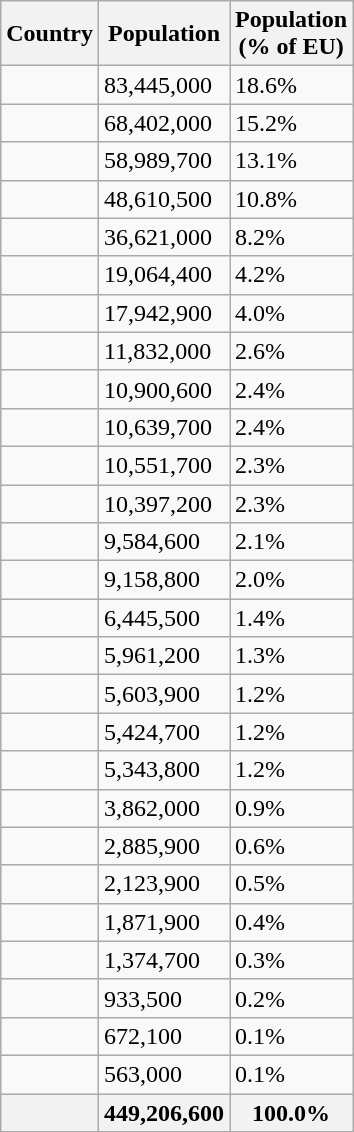<table class="wikitable sortable static-row-numbers static-row-header-text sort-under-center hover-highlight" "style="font-size: 100%">
<tr>
<th>Country</th>
<th>Population<br></th>
<th>Population<br>(% of EU)</th>
</tr>
<tr>
<td></td>
<td>83,445,000</td>
<td>18.6%</td>
</tr>
<tr>
<td></td>
<td>68,402,000</td>
<td>15.2%</td>
</tr>
<tr>
<td></td>
<td>58,989,700</td>
<td>13.1%</td>
</tr>
<tr>
<td></td>
<td>48,610,500</td>
<td>10.8%</td>
</tr>
<tr>
<td></td>
<td>36,621,000</td>
<td>8.2%</td>
</tr>
<tr>
<td></td>
<td>19,064,400</td>
<td>4.2%</td>
</tr>
<tr>
<td></td>
<td>17,942,900</td>
<td>4.0%</td>
</tr>
<tr>
<td></td>
<td>11,832,000</td>
<td>2.6%</td>
</tr>
<tr>
<td></td>
<td>10,900,600</td>
<td>2.4%</td>
</tr>
<tr>
<td></td>
<td>10,639,700</td>
<td>2.4%</td>
</tr>
<tr>
<td></td>
<td>10,551,700</td>
<td>2.3%</td>
</tr>
<tr>
<td></td>
<td>10,397,200</td>
<td>2.3%</td>
</tr>
<tr>
<td></td>
<td>9,584,600</td>
<td>2.1%</td>
</tr>
<tr>
<td></td>
<td>9,158,800</td>
<td>2.0%</td>
</tr>
<tr>
<td></td>
<td>6,445,500</td>
<td>1.4%</td>
</tr>
<tr>
<td></td>
<td>5,961,200</td>
<td>1.3%</td>
</tr>
<tr>
<td></td>
<td>5,603,900</td>
<td>1.2%</td>
</tr>
<tr>
<td></td>
<td>5,424,700</td>
<td>1.2%</td>
</tr>
<tr>
<td></td>
<td>5,343,800</td>
<td>1.2%</td>
</tr>
<tr>
<td></td>
<td>3,862,000</td>
<td>0.9%</td>
</tr>
<tr>
<td></td>
<td>2,885,900</td>
<td>0.6%</td>
</tr>
<tr>
<td></td>
<td>2,123,900</td>
<td>0.5%</td>
</tr>
<tr>
<td></td>
<td>1,871,900</td>
<td>0.4%</td>
</tr>
<tr>
<td></td>
<td>1,374,700</td>
<td>0.3%</td>
</tr>
<tr>
<td></td>
<td>933,500</td>
<td>0.2%</td>
</tr>
<tr>
<td></td>
<td>672,100</td>
<td>0.1%</td>
</tr>
<tr>
<td></td>
<td>563,000</td>
<td>0.1%</td>
</tr>
<tr>
<th></th>
<th>449,206,600</th>
<th>100.0%</th>
</tr>
</table>
